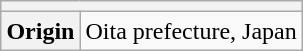<table class="wikitable" style="float: right;">
<tr>
<th colspan="2" style="background-color=:#ffdead;"></th>
</tr>
<tr>
<th>Origin</th>
<td>Oita prefecture, Japan</td>
</tr>
</table>
